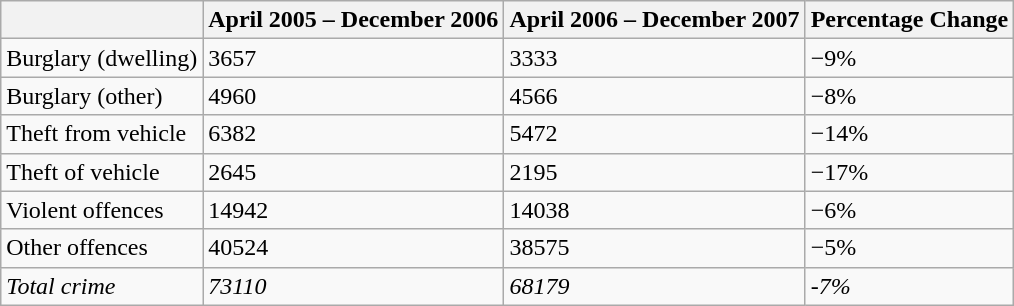<table class="wikitable">
<tr>
<th></th>
<th>April 2005 – December 2006</th>
<th>April 2006 – December 2007</th>
<th>Percentage Change</th>
</tr>
<tr>
<td>Burglary (dwelling)</td>
<td>3657</td>
<td>3333</td>
<td>−9%</td>
</tr>
<tr>
<td>Burglary (other)</td>
<td>4960</td>
<td>4566</td>
<td>−8%</td>
</tr>
<tr>
<td>Theft from vehicle</td>
<td>6382</td>
<td>5472</td>
<td>−14%</td>
</tr>
<tr>
<td>Theft of vehicle</td>
<td>2645</td>
<td>2195</td>
<td>−17%</td>
</tr>
<tr>
<td>Violent offences</td>
<td>14942</td>
<td>14038</td>
<td>−6%</td>
</tr>
<tr>
<td>Other offences</td>
<td>40524</td>
<td>38575</td>
<td>−5%</td>
</tr>
<tr>
<td><em>Total crime</em></td>
<td><em>73110</em></td>
<td><em>68179</em></td>
<td><em>-7%</em></td>
</tr>
</table>
